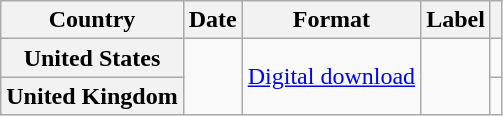<table class="wikitable plainrowheaders">
<tr>
<th scope="col">Country</th>
<th scope="col">Date</th>
<th scope="col">Format</th>
<th scope="col">Label</th>
<th scope="col"></th>
</tr>
<tr>
<th scope="row">United States</th>
<td rowspan="2"></td>
<td rowspan="2"><a href='#'>Digital download</a></td>
<td rowspan="2"></td>
<td align="center"></td>
</tr>
<tr>
<th scope="row">United Kingdom</th>
<td align="center"></td>
</tr>
</table>
